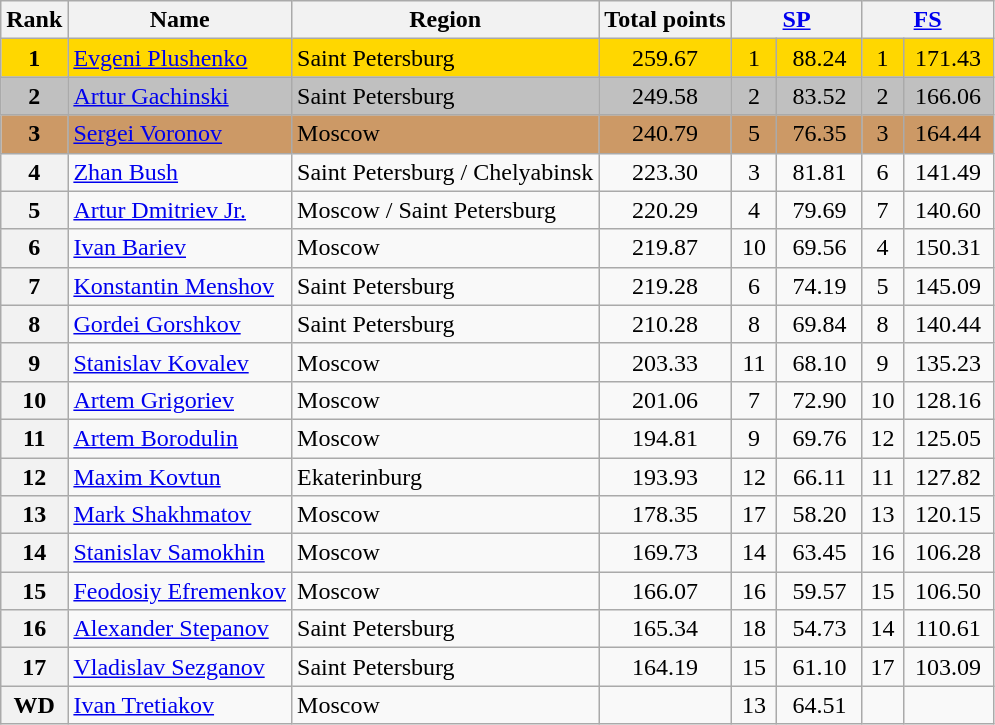<table class="wikitable sortable">
<tr>
<th>Rank</th>
<th>Name</th>
<th>Region</th>
<th>Total points</th>
<th colspan="2" width="80px"><a href='#'>SP</a></th>
<th colspan="2" width="80px"><a href='#'>FS</a></th>
</tr>
<tr bgcolor="gold">
<td align="center"><strong>1</strong></td>
<td><a href='#'>Evgeni Plushenko</a></td>
<td>Saint Petersburg</td>
<td align="center">259.67</td>
<td align="center">1</td>
<td align="center">88.24</td>
<td align="center">1</td>
<td align="center">171.43</td>
</tr>
<tr bgcolor="silver">
<td align="center"><strong>2</strong></td>
<td><a href='#'>Artur Gachinski</a></td>
<td>Saint Petersburg</td>
<td align="center">249.58</td>
<td align="center">2</td>
<td align="center">83.52</td>
<td align="center">2</td>
<td align="center">166.06</td>
</tr>
<tr bgcolor="cc9966">
<td align="center"><strong>3</strong></td>
<td><a href='#'>Sergei Voronov</a></td>
<td>Moscow</td>
<td align="center">240.79</td>
<td align="center">5</td>
<td align="center">76.35</td>
<td align="center">3</td>
<td align="center">164.44</td>
</tr>
<tr>
<th>4</th>
<td><a href='#'>Zhan Bush</a></td>
<td>Saint Petersburg / Chelyabinsk</td>
<td align="center">223.30</td>
<td align="center">3</td>
<td align="center">81.81</td>
<td align="center">6</td>
<td align="center">141.49</td>
</tr>
<tr>
<th>5</th>
<td><a href='#'>Artur Dmitriev Jr.</a></td>
<td>Moscow / Saint Petersburg</td>
<td align="center">220.29</td>
<td align="center">4</td>
<td align="center">79.69</td>
<td align="center">7</td>
<td align="center">140.60</td>
</tr>
<tr>
<th>6</th>
<td><a href='#'>Ivan Bariev</a></td>
<td>Moscow</td>
<td align="center">219.87</td>
<td align="center">10</td>
<td align="center">69.56</td>
<td align="center">4</td>
<td align="center">150.31</td>
</tr>
<tr>
<th>7</th>
<td><a href='#'>Konstantin Menshov</a></td>
<td>Saint Petersburg</td>
<td align="center">219.28</td>
<td align="center">6</td>
<td align="center">74.19</td>
<td align="center">5</td>
<td align="center">145.09</td>
</tr>
<tr>
<th>8</th>
<td><a href='#'>Gordei Gorshkov</a></td>
<td>Saint Petersburg</td>
<td align="center">210.28</td>
<td align="center">8</td>
<td align="center">69.84</td>
<td align="center">8</td>
<td align="center">140.44</td>
</tr>
<tr>
<th>9</th>
<td><a href='#'>Stanislav Kovalev</a></td>
<td>Moscow</td>
<td align="center">203.33</td>
<td align="center">11</td>
<td align="center">68.10</td>
<td align="center">9</td>
<td align="center">135.23</td>
</tr>
<tr>
<th>10</th>
<td><a href='#'>Artem Grigoriev</a></td>
<td>Moscow</td>
<td align="center">201.06</td>
<td align="center">7</td>
<td align="center">72.90</td>
<td align="center">10</td>
<td align="center">128.16</td>
</tr>
<tr>
<th>11</th>
<td><a href='#'>Artem Borodulin</a></td>
<td>Moscow</td>
<td align="center">194.81</td>
<td align="center">9</td>
<td align="center">69.76</td>
<td align="center">12</td>
<td align="center">125.05</td>
</tr>
<tr>
<th>12</th>
<td><a href='#'>Maxim Kovtun</a></td>
<td>Ekaterinburg</td>
<td align="center">193.93</td>
<td align="center">12</td>
<td align="center">66.11</td>
<td align="center">11</td>
<td align="center">127.82</td>
</tr>
<tr>
<th>13</th>
<td><a href='#'>Mark Shakhmatov</a></td>
<td>Moscow</td>
<td align="center">178.35</td>
<td align="center">17</td>
<td align="center">58.20</td>
<td align="center">13</td>
<td align="center">120.15</td>
</tr>
<tr>
<th>14</th>
<td><a href='#'>Stanislav Samokhin</a></td>
<td>Moscow</td>
<td align="center">169.73</td>
<td align="center">14</td>
<td align="center">63.45</td>
<td align="center">16</td>
<td align="center">106.28</td>
</tr>
<tr>
<th>15</th>
<td><a href='#'>Feodosiy Efremenkov</a></td>
<td>Moscow</td>
<td align="center">166.07</td>
<td align="center">16</td>
<td align="center">59.57</td>
<td align="center">15</td>
<td align="center">106.50</td>
</tr>
<tr>
<th>16</th>
<td><a href='#'>Alexander Stepanov</a></td>
<td>Saint Petersburg</td>
<td align="center">165.34</td>
<td align="center">18</td>
<td align="center">54.73</td>
<td align="center">14</td>
<td align="center">110.61</td>
</tr>
<tr>
<th>17</th>
<td><a href='#'>Vladislav Sezganov</a></td>
<td>Saint Petersburg</td>
<td align="center">164.19</td>
<td align="center">15</td>
<td align="center">61.10</td>
<td align="center">17</td>
<td align="center">103.09</td>
</tr>
<tr>
<th>WD</th>
<td><a href='#'>Ivan Tretiakov</a></td>
<td>Moscow</td>
<td></td>
<td align="center">13</td>
<td align="center">64.51</td>
<td></td>
<td></td>
</tr>
</table>
